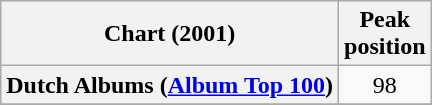<table class="wikitable sortable plainrowheaders">
<tr>
<th scope="col">Chart (2001)</th>
<th scope="col">Peak<br>position</th>
</tr>
<tr>
<th scope="row">Dutch Albums (<a href='#'>Album Top 100</a>)</th>
<td align="center">98</td>
</tr>
<tr>
</tr>
</table>
